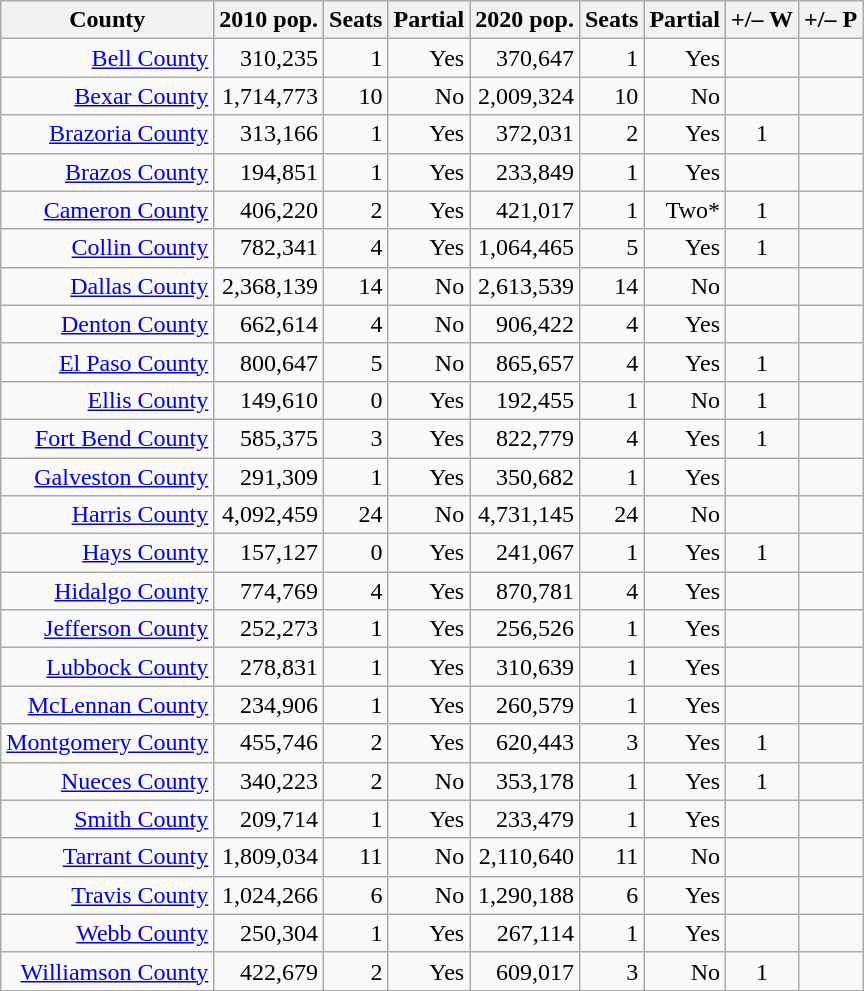<table class="wikitable sortable" style="font-size:100%; text-align:right;">
<tr>
<th>County</th>
<th>2010 pop.</th>
<th>Seats</th>
<th>Partial</th>
<th>2020 pop.</th>
<th>Seats</th>
<th>Partial</th>
<th>+/– W</th>
<th>+/– P</th>
</tr>
<tr>
<td><a href='#'>Bell County</a></td>
<td>310,235</td>
<td>1</td>
<td>Yes</td>
<td>370,647</td>
<td>1</td>
<td>Yes</td>
<td align="center"></td>
<td align="center"></td>
</tr>
<tr>
<td><a href='#'>Bexar County</a></td>
<td>1,714,773</td>
<td>10</td>
<td>No</td>
<td>2,009,324</td>
<td>10</td>
<td>No</td>
<td align="center"></td>
<td align="center"></td>
</tr>
<tr>
<td><a href='#'>Brazoria County</a></td>
<td>313,166</td>
<td>1</td>
<td>Yes</td>
<td>372,031</td>
<td>2</td>
<td>Yes</td>
<td align="center">1</td>
<td align="center"></td>
</tr>
<tr>
<td><a href='#'>Brazos County</a></td>
<td>194,851</td>
<td>1</td>
<td>Yes</td>
<td>233,849</td>
<td>1</td>
<td>Yes</td>
<td align="center"></td>
<td align="center"></td>
</tr>
<tr>
<td><a href='#'>Cameron County</a></td>
<td>406,220</td>
<td>2</td>
<td>Yes</td>
<td>421,017</td>
<td>1</td>
<td>Two*</td>
<td align="center">1</td>
<td align="center"></td>
</tr>
<tr>
<td><a href='#'>Collin County</a></td>
<td>782,341</td>
<td>4</td>
<td>Yes</td>
<td>1,064,465</td>
<td>5</td>
<td>Yes</td>
<td align="center">1</td>
<td align="center"></td>
</tr>
<tr>
<td><a href='#'>Dallas County</a></td>
<td>2,368,139</td>
<td>14</td>
<td>No</td>
<td>2,613,539</td>
<td>14</td>
<td>No</td>
<td align="center"></td>
<td align="center"></td>
</tr>
<tr>
<td><a href='#'>Denton County</a></td>
<td>662,614</td>
<td>4</td>
<td>No</td>
<td>906,422</td>
<td>4</td>
<td>Yes</td>
<td align="center"></td>
<td align="center"></td>
</tr>
<tr>
<td><a href='#'>El Paso County</a></td>
<td>800,647</td>
<td>5</td>
<td>No</td>
<td>865,657</td>
<td>4</td>
<td>Yes</td>
<td align="center">1</td>
<td align="center"></td>
</tr>
<tr>
<td><a href='#'>Ellis County</a></td>
<td>149,610</td>
<td>0</td>
<td>Yes</td>
<td>192,455</td>
<td>1</td>
<td>No</td>
<td align="center">1</td>
<td align="center"></td>
</tr>
<tr>
<td><a href='#'>Fort Bend County</a></td>
<td>585,375</td>
<td>3</td>
<td>Yes</td>
<td>822,779</td>
<td>4</td>
<td>Yes</td>
<td align="center">1</td>
<td align="center"></td>
</tr>
<tr>
<td><a href='#'>Galveston County</a></td>
<td>291,309</td>
<td>1</td>
<td>Yes</td>
<td>350,682</td>
<td>1</td>
<td>Yes</td>
<td align="center"></td>
<td align="center"></td>
</tr>
<tr>
<td><a href='#'>Harris County</a></td>
<td>4,092,459</td>
<td>24</td>
<td>No</td>
<td>4,731,145</td>
<td>24</td>
<td>No</td>
<td align="center"></td>
<td align="center"></td>
</tr>
<tr>
<td><a href='#'>Hays County</a></td>
<td>157,127</td>
<td>0</td>
<td>Yes</td>
<td>241,067</td>
<td>1</td>
<td>Yes</td>
<td align="center">1</td>
<td align="center"></td>
</tr>
<tr>
<td><a href='#'>Hidalgo County</a></td>
<td>774,769</td>
<td>4</td>
<td>Yes</td>
<td>870,781</td>
<td>4</td>
<td>Yes</td>
<td align="center"></td>
<td align="center"></td>
</tr>
<tr>
<td><a href='#'>Jefferson County</a></td>
<td>252,273</td>
<td>1</td>
<td>Yes</td>
<td>256,526</td>
<td>1</td>
<td>Yes</td>
<td align="center"></td>
<td align="center"></td>
</tr>
<tr>
<td><a href='#'>Lubbock County</a></td>
<td>278,831</td>
<td>1</td>
<td>Yes</td>
<td>310,639</td>
<td>1</td>
<td>Yes</td>
<td align="center"></td>
<td align="center"></td>
</tr>
<tr>
<td><a href='#'>McLennan County</a></td>
<td>234,906</td>
<td>1</td>
<td>Yes</td>
<td>260,579</td>
<td>1</td>
<td>Yes</td>
<td align="center"></td>
<td align="center"></td>
</tr>
<tr>
<td><a href='#'>Montgomery County</a></td>
<td>455,746</td>
<td>2</td>
<td>Yes</td>
<td>620,443</td>
<td>3</td>
<td>Yes</td>
<td align="center">1</td>
<td align="center"></td>
</tr>
<tr>
<td><a href='#'>Nueces County</a></td>
<td>340,223</td>
<td>2</td>
<td>No</td>
<td>353,178</td>
<td>1</td>
<td>Yes</td>
<td align="center">1</td>
<td align="center"></td>
</tr>
<tr>
<td><a href='#'>Smith County</a></td>
<td>209,714</td>
<td>1</td>
<td>Yes</td>
<td>233,479</td>
<td>1</td>
<td>Yes</td>
<td align="center"></td>
<td align="center"></td>
</tr>
<tr>
<td><a href='#'>Tarrant County</a></td>
<td>1,809,034</td>
<td>11</td>
<td>No</td>
<td>2,110,640</td>
<td>11</td>
<td>No</td>
<td align="center"></td>
<td align="center"></td>
</tr>
<tr>
<td><a href='#'>Travis County</a></td>
<td>1,024,266</td>
<td>6</td>
<td>No</td>
<td>1,290,188</td>
<td>6</td>
<td>Yes</td>
<td align="center"></td>
<td align="center"></td>
</tr>
<tr>
<td><a href='#'>Webb County</a></td>
<td>250,304</td>
<td>1</td>
<td>Yes</td>
<td>267,114</td>
<td>1</td>
<td>Yes</td>
<td align="center"></td>
<td align="center"></td>
</tr>
<tr>
<td><a href='#'>Williamson County</a></td>
<td>422,679</td>
<td>2</td>
<td>Yes</td>
<td>609,017</td>
<td>3</td>
<td>No</td>
<td align="center">1</td>
<td align="center"></td>
</tr>
</table>
